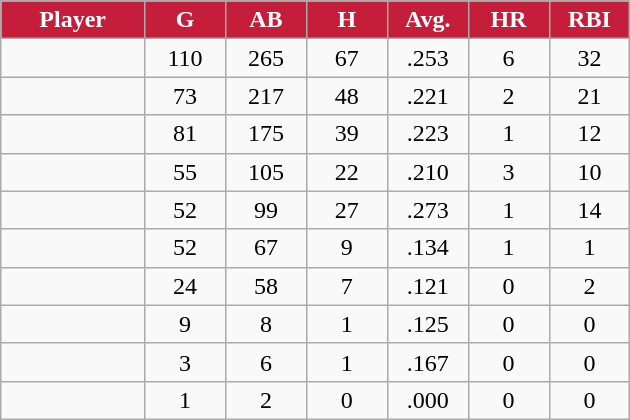<table class="wikitable sortable">
<tr>
<th style="background:#c41e3a;color:white;" width="16%">Player</th>
<th style="background:#c41e3a;color:white;" width="9%">G</th>
<th style="background:#c41e3a;color:white;" width="9%">AB</th>
<th style="background:#c41e3a;color:white;" width="9%">H</th>
<th style="background:#c41e3a;color:white;" width="9%">Avg.</th>
<th style="background:#c41e3a;color:white;" width="9%">HR</th>
<th style="background:#c41e3a;color:white;" width="9%">RBI</th>
</tr>
<tr align="center">
<td></td>
<td>110</td>
<td>265</td>
<td>67</td>
<td>.253</td>
<td>6</td>
<td>32</td>
</tr>
<tr align="center">
<td></td>
<td>73</td>
<td>217</td>
<td>48</td>
<td>.221</td>
<td>2</td>
<td>21</td>
</tr>
<tr align="center">
<td></td>
<td>81</td>
<td>175</td>
<td>39</td>
<td>.223</td>
<td>1</td>
<td>12</td>
</tr>
<tr align="center">
<td></td>
<td>55</td>
<td>105</td>
<td>22</td>
<td>.210</td>
<td>3</td>
<td>10</td>
</tr>
<tr align="center">
<td></td>
<td>52</td>
<td>99</td>
<td>27</td>
<td>.273</td>
<td>1</td>
<td>14</td>
</tr>
<tr align="center">
<td></td>
<td>52</td>
<td>67</td>
<td>9</td>
<td>.134</td>
<td>1</td>
<td>1</td>
</tr>
<tr align="center">
<td></td>
<td>24</td>
<td>58</td>
<td>7</td>
<td>.121</td>
<td>0</td>
<td>2</td>
</tr>
<tr align="center">
<td></td>
<td>9</td>
<td>8</td>
<td>1</td>
<td>.125</td>
<td>0</td>
<td>0</td>
</tr>
<tr align="center">
<td></td>
<td>3</td>
<td>6</td>
<td>1</td>
<td>.167</td>
<td>0</td>
<td>0</td>
</tr>
<tr align="center">
<td></td>
<td>1</td>
<td>2</td>
<td>0</td>
<td>.000</td>
<td>0</td>
<td>0</td>
</tr>
</table>
